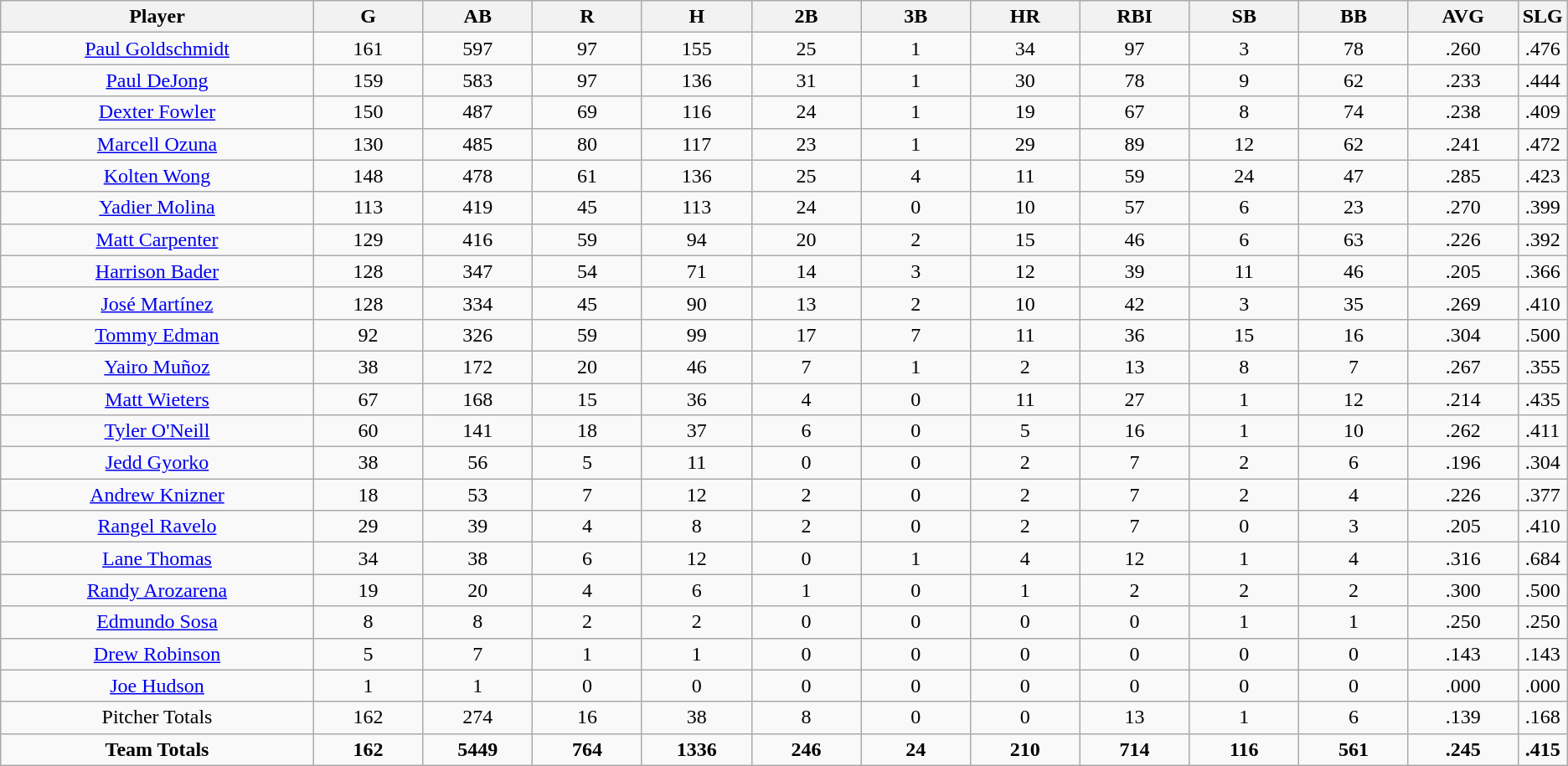<table class=wikitable style="text-align:center">
<tr>
<th bgcolor=#DDDDFF; width="20%">Player</th>
<th bgcolor=#DDDDFF; width="7%">G</th>
<th bgcolor=#DDDDFF; width="7%">AB</th>
<th bgcolor=#DDDDFF; width="7%">R</th>
<th bgcolor=#DDDDFF; width="7%">H</th>
<th bgcolor=#DDDDFF; width="7%">2B</th>
<th bgcolor=#DDDDFF; width="7%">3B</th>
<th bgcolor=#DDDDFF; width="7%">HR</th>
<th bgcolor=#DDDDFF; width="7%">RBI</th>
<th bgcolor=#DDDDFF; width="7%">SB</th>
<th bgcolor=#DDDDFF; width="7%">BB</th>
<th bgcolor=#DDDDFF; width="7%">AVG</th>
<th bgcolor=#DDDDFF; width="7%">SLG</th>
</tr>
<tr>
<td><a href='#'>Paul Goldschmidt</a></td>
<td>161</td>
<td>597</td>
<td>97</td>
<td>155</td>
<td>25</td>
<td>1</td>
<td>34</td>
<td>97</td>
<td>3</td>
<td>78</td>
<td>.260</td>
<td>.476</td>
</tr>
<tr>
<td><a href='#'>Paul DeJong</a></td>
<td>159</td>
<td>583</td>
<td>97</td>
<td>136</td>
<td>31</td>
<td>1</td>
<td>30</td>
<td>78</td>
<td>9</td>
<td>62</td>
<td>.233</td>
<td>.444</td>
</tr>
<tr>
<td><a href='#'>Dexter Fowler</a></td>
<td>150</td>
<td>487</td>
<td>69</td>
<td>116</td>
<td>24</td>
<td>1</td>
<td>19</td>
<td>67</td>
<td>8</td>
<td>74</td>
<td>.238</td>
<td>.409</td>
</tr>
<tr>
<td><a href='#'>Marcell Ozuna</a></td>
<td>130</td>
<td>485</td>
<td>80</td>
<td>117</td>
<td>23</td>
<td>1</td>
<td>29</td>
<td>89</td>
<td>12</td>
<td>62</td>
<td>.241</td>
<td>.472</td>
</tr>
<tr>
<td><a href='#'>Kolten Wong</a></td>
<td>148</td>
<td>478</td>
<td>61</td>
<td>136</td>
<td>25</td>
<td>4</td>
<td>11</td>
<td>59</td>
<td>24</td>
<td>47</td>
<td>.285</td>
<td>.423</td>
</tr>
<tr>
<td><a href='#'>Yadier Molina</a></td>
<td>113</td>
<td>419</td>
<td>45</td>
<td>113</td>
<td>24</td>
<td>0</td>
<td>10</td>
<td>57</td>
<td>6</td>
<td>23</td>
<td>.270</td>
<td>.399</td>
</tr>
<tr>
<td><a href='#'>Matt Carpenter</a></td>
<td>129</td>
<td>416</td>
<td>59</td>
<td>94</td>
<td>20</td>
<td>2</td>
<td>15</td>
<td>46</td>
<td>6</td>
<td>63</td>
<td>.226</td>
<td>.392</td>
</tr>
<tr>
<td><a href='#'>Harrison Bader</a></td>
<td>128</td>
<td>347</td>
<td>54</td>
<td>71</td>
<td>14</td>
<td>3</td>
<td>12</td>
<td>39</td>
<td>11</td>
<td>46</td>
<td>.205</td>
<td>.366</td>
</tr>
<tr>
<td><a href='#'>José Martínez</a></td>
<td>128</td>
<td>334</td>
<td>45</td>
<td>90</td>
<td>13</td>
<td>2</td>
<td>10</td>
<td>42</td>
<td>3</td>
<td>35</td>
<td>.269</td>
<td>.410</td>
</tr>
<tr>
<td><a href='#'>Tommy Edman</a></td>
<td>92</td>
<td>326</td>
<td>59</td>
<td>99</td>
<td>17</td>
<td>7</td>
<td>11</td>
<td>36</td>
<td>15</td>
<td>16</td>
<td>.304</td>
<td>.500</td>
</tr>
<tr>
<td><a href='#'>Yairo Muñoz</a></td>
<td>38</td>
<td>172</td>
<td>20</td>
<td>46</td>
<td>7</td>
<td>1</td>
<td>2</td>
<td>13</td>
<td>8</td>
<td>7</td>
<td>.267</td>
<td>.355</td>
</tr>
<tr>
<td><a href='#'>Matt Wieters</a></td>
<td>67</td>
<td>168</td>
<td>15</td>
<td>36</td>
<td>4</td>
<td>0</td>
<td>11</td>
<td>27</td>
<td>1</td>
<td>12</td>
<td>.214</td>
<td>.435</td>
</tr>
<tr>
<td><a href='#'>Tyler O'Neill</a></td>
<td>60</td>
<td>141</td>
<td>18</td>
<td>37</td>
<td>6</td>
<td>0</td>
<td>5</td>
<td>16</td>
<td>1</td>
<td>10</td>
<td>.262</td>
<td>.411</td>
</tr>
<tr>
<td><a href='#'>Jedd Gyorko</a></td>
<td>38</td>
<td>56</td>
<td>5</td>
<td>11</td>
<td>0</td>
<td>0</td>
<td>2</td>
<td>7</td>
<td>2</td>
<td>6</td>
<td>.196</td>
<td>.304</td>
</tr>
<tr>
<td><a href='#'>Andrew Knizner</a></td>
<td>18</td>
<td>53</td>
<td>7</td>
<td>12</td>
<td>2</td>
<td>0</td>
<td>2</td>
<td>7</td>
<td>2</td>
<td>4</td>
<td>.226</td>
<td>.377</td>
</tr>
<tr>
<td><a href='#'>Rangel Ravelo</a></td>
<td>29</td>
<td>39</td>
<td>4</td>
<td>8</td>
<td>2</td>
<td>0</td>
<td>2</td>
<td>7</td>
<td>0</td>
<td>3</td>
<td>.205</td>
<td>.410</td>
</tr>
<tr>
<td><a href='#'>Lane Thomas</a></td>
<td>34</td>
<td>38</td>
<td>6</td>
<td>12</td>
<td>0</td>
<td>1</td>
<td>4</td>
<td>12</td>
<td>1</td>
<td>4</td>
<td>.316</td>
<td>.684</td>
</tr>
<tr>
<td><a href='#'>Randy Arozarena</a></td>
<td>19</td>
<td>20</td>
<td>4</td>
<td>6</td>
<td>1</td>
<td>0</td>
<td>1</td>
<td>2</td>
<td>2</td>
<td>2</td>
<td>.300</td>
<td>.500</td>
</tr>
<tr>
<td><a href='#'>Edmundo Sosa</a></td>
<td>8</td>
<td>8</td>
<td>2</td>
<td>2</td>
<td>0</td>
<td>0</td>
<td>0</td>
<td>0</td>
<td>1</td>
<td>1</td>
<td>.250</td>
<td>.250</td>
</tr>
<tr>
<td><a href='#'>Drew Robinson</a></td>
<td>5</td>
<td>7</td>
<td>1</td>
<td>1</td>
<td>0</td>
<td>0</td>
<td>0</td>
<td>0</td>
<td>0</td>
<td>0</td>
<td>.143</td>
<td>.143</td>
</tr>
<tr>
<td><a href='#'>Joe Hudson</a></td>
<td>1</td>
<td>1</td>
<td>0</td>
<td>0</td>
<td>0</td>
<td>0</td>
<td>0</td>
<td>0</td>
<td>0</td>
<td>0</td>
<td>.000</td>
<td>.000</td>
</tr>
<tr>
<td>Pitcher Totals</td>
<td>162</td>
<td>274</td>
<td>16</td>
<td>38</td>
<td>8</td>
<td>0</td>
<td>0</td>
<td>13</td>
<td>1</td>
<td>6</td>
<td>.139</td>
<td>.168</td>
</tr>
<tr>
<td><strong>Team Totals</strong></td>
<td><strong>162</strong></td>
<td><strong>5449</strong></td>
<td><strong>764</strong></td>
<td><strong>1336</strong></td>
<td><strong>246</strong></td>
<td><strong>24</strong></td>
<td><strong>210</strong></td>
<td><strong>714</strong></td>
<td><strong>116</strong></td>
<td><strong>561</strong></td>
<td><strong>.245</strong></td>
<td><strong>.415</strong></td>
</tr>
</table>
